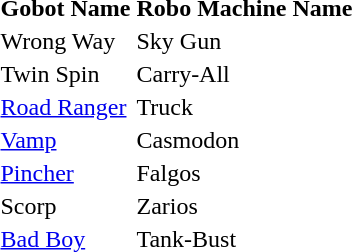<table>
<tr>
<th>Gobot Name</th>
<th>Robo Machine Name</th>
</tr>
<tr --->
<td>Wrong Way</td>
<td>Sky Gun</td>
</tr>
<tr --->
<td>Twin Spin</td>
<td>Carry-All</td>
</tr>
<tr --->
<td><a href='#'>Road Ranger</a></td>
<td>Truck</td>
</tr>
<tr --->
<td><a href='#'>Vamp</a></td>
<td>Casmodon</td>
</tr>
<tr --->
<td><a href='#'>Pincher</a></td>
<td>Falgos</td>
</tr>
<tr --->
<td>Scorp</td>
<td>Zarios</td>
</tr>
<tr --->
<td><a href='#'>Bad Boy</a></td>
<td>Tank-Bust</td>
</tr>
</table>
